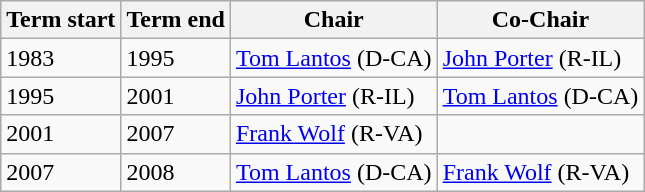<table class="wikitable">
<tr>
<th>Term start</th>
<th>Term end</th>
<th>Chair</th>
<th>Co-Chair</th>
</tr>
<tr>
<td>1983</td>
<td>1995</td>
<td><a href='#'>Tom Lantos</a> (D-CA)</td>
<td><a href='#'>John Porter</a> (R-IL)</td>
</tr>
<tr>
<td>1995</td>
<td>2001</td>
<td><a href='#'>John Porter</a> (R-IL)</td>
<td><a href='#'>Tom Lantos</a> (D-CA)</td>
</tr>
<tr>
<td>2001</td>
<td>2007</td>
<td><a href='#'>Frank Wolf</a> (R-VA)</td>
</tr>
<tr>
<td>2007</td>
<td>2008</td>
<td><a href='#'>Tom Lantos</a> (D-CA)</td>
<td><a href='#'>Frank Wolf</a> (R-VA)</td>
</tr>
</table>
